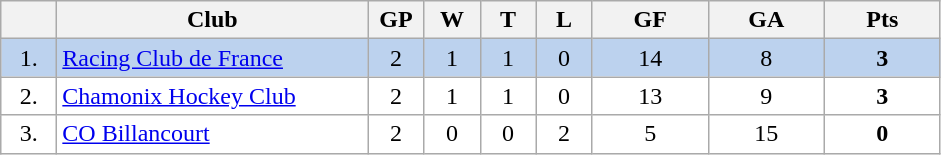<table class="wikitable">
<tr>
<th width="30"></th>
<th width="200">Club</th>
<th width="30">GP</th>
<th width="30">W</th>
<th width="30">T</th>
<th width="30">L</th>
<th width="70">GF</th>
<th width="70">GA</th>
<th width="70">Pts</th>
</tr>
<tr bgcolor="#BCD2EE" align="center">
<td>1.</td>
<td align="left"><a href='#'>Racing Club de France</a></td>
<td>2</td>
<td>1</td>
<td>1</td>
<td>0</td>
<td>14</td>
<td>8</td>
<td><strong>3</strong></td>
</tr>
<tr bgcolor="#FFFFFF" align="center">
<td>2.</td>
<td align="left"><a href='#'>Chamonix Hockey Club</a></td>
<td>2</td>
<td>1</td>
<td>1</td>
<td>0</td>
<td>13</td>
<td>9</td>
<td><strong>3</strong></td>
</tr>
<tr bgcolor="#FFFFFF" align="center">
<td>3.</td>
<td align="left"><a href='#'>CO Billancourt</a></td>
<td>2</td>
<td>0</td>
<td>0</td>
<td>2</td>
<td>5</td>
<td>15</td>
<td><strong>0</strong></td>
</tr>
</table>
